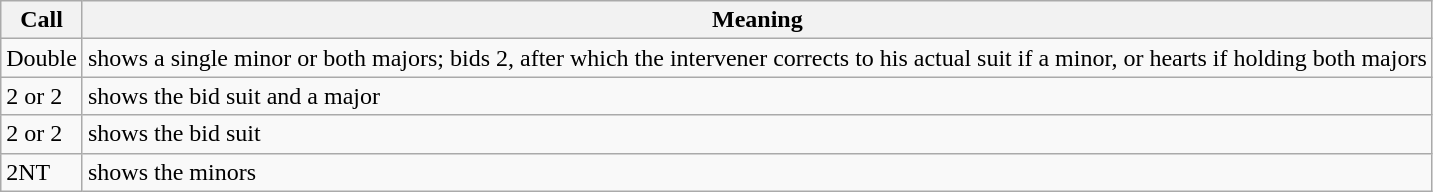<table class='wikitable'>
<tr>
<th>Call</th>
<th>Meaning</th>
</tr>
<tr>
<td>Double</td>
<td>shows a single minor or both majors;  bids 2, after which the intervener corrects to his actual suit if a minor, or hearts if holding both majors</td>
</tr>
<tr>
<td>2 or 2</td>
<td>shows the bid suit and a major</td>
</tr>
<tr>
<td>2 or 2</td>
<td>shows the bid suit</td>
</tr>
<tr>
<td>2NT</td>
<td>shows the minors</td>
</tr>
</table>
